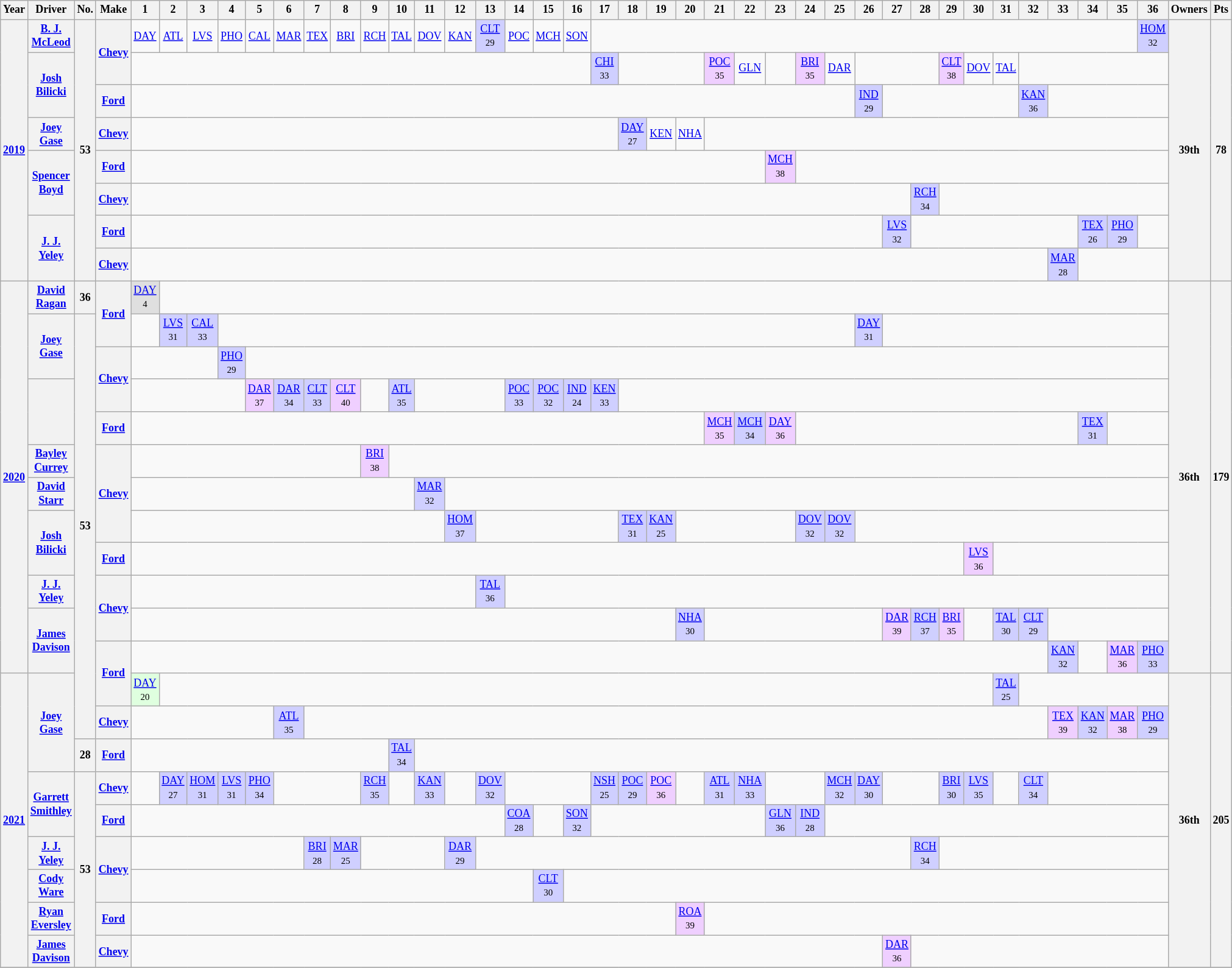<table class="wikitable" style="text-align:center; font-size:75%">
<tr>
<th>Year</th>
<th>Driver</th>
<th>No.</th>
<th>Make</th>
<th>1</th>
<th>2</th>
<th>3</th>
<th>4</th>
<th>5</th>
<th>6</th>
<th>7</th>
<th>8</th>
<th>9</th>
<th>10</th>
<th>11</th>
<th>12</th>
<th>13</th>
<th>14</th>
<th>15</th>
<th>16</th>
<th>17</th>
<th>18</th>
<th>19</th>
<th>20</th>
<th>21</th>
<th>22</th>
<th>23</th>
<th>24</th>
<th>25</th>
<th>26</th>
<th>27</th>
<th>28</th>
<th>29</th>
<th>30</th>
<th>31</th>
<th>32</th>
<th>33</th>
<th>34</th>
<th>35</th>
<th>36</th>
<th>Owners</th>
<th>Pts</th>
</tr>
<tr>
<th rowspan=8><a href='#'>2019</a></th>
<th><a href='#'>B. J. McLeod</a></th>
<th rowspan=8>53</th>
<th rowspan=2><a href='#'>Chevy</a></th>
<td><a href='#'>DAY</a></td>
<td><a href='#'>ATL</a></td>
<td><a href='#'>LVS</a></td>
<td><a href='#'>PHO</a></td>
<td><a href='#'>CAL</a></td>
<td><a href='#'>MAR</a></td>
<td><a href='#'>TEX</a></td>
<td><a href='#'>BRI</a></td>
<td><a href='#'>RCH</a></td>
<td><a href='#'>TAL</a></td>
<td><a href='#'>DOV</a></td>
<td><a href='#'>KAN</a></td>
<td style="background:#CFCFFF;"><a href='#'>CLT</a><br><small>29</small></td>
<td><a href='#'>POC</a></td>
<td><a href='#'>MCH</a></td>
<td><a href='#'>SON</a></td>
<td colspan=19></td>
<td style="background:#CFCFFF;"><a href='#'>HOM</a><br><small>32</small></td>
<th rowspan=8>39th</th>
<th rowspan=8>78</th>
</tr>
<tr>
<th rowspan=2><a href='#'>Josh Bilicki</a></th>
<td colspan=16></td>
<td style="background:#CFCFFF;"><a href='#'>CHI</a><br><small>33</small></td>
<td colspan=3></td>
<td style="background:#EFCFFF;"><a href='#'>POC</a><br><small>35</small></td>
<td><a href='#'>GLN</a></td>
<td></td>
<td style="background:#EFCFFF;"><a href='#'>BRI</a><br><small>35</small></td>
<td><a href='#'>DAR</a></td>
<td colspan=3></td>
<td style="background:#EFCFFF;"><a href='#'>CLT</a><br><small>38</small></td>
<td><a href='#'>DOV</a></td>
<td><a href='#'>TAL</a></td>
<td colspan=5></td>
</tr>
<tr>
<th><a href='#'>Ford</a></th>
<td colspan=25></td>
<td style="background:#CFCFFF;"><a href='#'>IND</a><br><small>29</small></td>
<td colspan=5></td>
<td style="background:#CFCFFF;"><a href='#'>KAN</a><br><small>36</small></td>
<td colspan=4></td>
</tr>
<tr>
<th><a href='#'>Joey Gase</a></th>
<th><a href='#'>Chevy</a></th>
<td colspan=17></td>
<td style="background:#CFCFFF;"><a href='#'>DAY</a><br><small>27</small></td>
<td><a href='#'>KEN</a></td>
<td><a href='#'>NHA</a></td>
<td colspan=16></td>
</tr>
<tr>
<th rowspan=2><a href='#'>Spencer Boyd</a></th>
<th><a href='#'>Ford</a></th>
<td colspan=22></td>
<td style="background:#EFCFFF;"><a href='#'>MCH</a><br><small>38</small></td>
<td colspan=13></td>
</tr>
<tr>
<th><a href='#'>Chevy</a></th>
<td colspan=27></td>
<td style="background:#CFCFFF;"><a href='#'>RCH</a><br><small>34</small></td>
<td colspan=8></td>
</tr>
<tr>
<th rowspan=2><a href='#'>J. J. Yeley</a></th>
<th><a href='#'>Ford</a></th>
<td colspan=26></td>
<td style="background:#CFCFFF;"><a href='#'>LVS</a><br><small>32</small></td>
<td colspan=6></td>
<td style="background:#CFCFFF;"><a href='#'>TEX</a><br><small>26</small></td>
<td style="background:#CFCFFF;"><a href='#'>PHO</a><br><small>29</small></td>
<td></td>
</tr>
<tr>
<th><a href='#'>Chevy</a></th>
<td colspan=32></td>
<td style="background:#CFCFFF;"><a href='#'>MAR</a><br><small>28</small></td>
<td colspan=3></td>
</tr>
<tr>
<th rowspan=12><a href='#'>2020</a></th>
<th><a href='#'>David Ragan</a></th>
<th>36</th>
<th rowspan=2><a href='#'>Ford</a></th>
<td style="background:#dfdfdf;"><a href='#'>DAY</a><br><small>4</small></td>
<td colspan=35></td>
<th rowspan=12>36th</th>
<th rowspan=12>179</th>
</tr>
<tr>
<th rowspan=2><a href='#'>Joey Gase</a></th>
<th rowspan=13>53</th>
<td></td>
<td style="background:#CFCFFF;"><a href='#'>LVS</a><br><small>31</small></td>
<td style="background:#CFCFFF;"><a href='#'>CAL</a><br><small>33</small></td>
<td colspan=22></td>
<td style="background:#CFCFFF;"><a href='#'>DAY</a><br><small>31</small></td>
<td colspan=10></td>
</tr>
<tr>
<th rowspan=2><a href='#'>Chevy</a></th>
<td colspan=3></td>
<td style="background:#CFCFFF;"><a href='#'>PHO</a><br><small>29</small></td>
<td colspan=32></td>
</tr>
<tr>
<th rowspan=2></th>
<td colspan=4></td>
<td style="background:#EFCFFF;"><a href='#'>DAR</a><br><small>37</small></td>
<td style="background:#CFCFFF;"><a href='#'>DAR</a><br><small>34</small></td>
<td style="background:#CFCFFF;"><a href='#'>CLT</a><br><small>33</small></td>
<td style="background:#EFCFFF;"><a href='#'>CLT</a><br><small>40</small></td>
<td></td>
<td style="background:#CFCFFF;"><a href='#'>ATL</a><br><small>35</small></td>
<td colspan=3></td>
<td style="background:#CFCFFF;"><a href='#'>POC</a><br><small>33</small></td>
<td style="background:#CFCFFF;"><a href='#'>POC</a><br><small>32</small></td>
<td style="background:#CFCFFF;"><a href='#'>IND</a><br><small>24</small></td>
<td style="background:#CFCFFF;"><a href='#'>KEN</a><br><small>33</small></td>
<td colspan=19></td>
</tr>
<tr>
<th><a href='#'>Ford</a></th>
<td colspan=20></td>
<td style="background:#EFCFFF;"><a href='#'>MCH</a><br><small>35</small></td>
<td style="background:#CFCFFF;"><a href='#'>MCH</a><br><small>34</small></td>
<td style="background:#EFCFFF;"><a href='#'>DAY</a><br><small>36</small></td>
<td colspan=10></td>
<td style="background:#CFCFFF;"><a href='#'>TEX</a><br><small>31</small></td>
<td colspan=2></td>
</tr>
<tr>
<th><a href='#'>Bayley Currey</a></th>
<th rowspan=3><a href='#'>Chevy</a></th>
<td colspan=8></td>
<td style="background:#EFCFFF;"><a href='#'>BRI</a><br><small>38</small></td>
<td colspan=27></td>
</tr>
<tr>
<th><a href='#'>David Starr</a></th>
<td colspan=10></td>
<td style="background:#CFCFFF;"><a href='#'>MAR</a><br><small>32</small></td>
<td colspan=25></td>
</tr>
<tr>
<th rowspan=2><a href='#'>Josh Bilicki</a></th>
<td colspan=11></td>
<td style="background:#CFCFFF;"><a href='#'>HOM</a><br><small>37</small></td>
<td colspan=5></td>
<td style="background:#CFCFFF;"><a href='#'>TEX</a><br><small>31</small></td>
<td style="background:#CFCFFF;"><a href='#'>KAN</a><br><small>25</small></td>
<td colspan=4></td>
<td style="background:#CFCFFF;"><a href='#'>DOV</a><br><small>32</small></td>
<td style="background:#CFCFFF;"><a href='#'>DOV</a><br><small>32</small></td>
<td colspan=11></td>
</tr>
<tr>
<th><a href='#'>Ford</a></th>
<td colspan=29></td>
<td style="background:#EFCFFF;"><a href='#'>LVS</a><br><small>36</small></td>
<td colspan=6></td>
</tr>
<tr>
<th><a href='#'>J. J. Yeley</a></th>
<th rowspan=2><a href='#'>Chevy</a></th>
<td colspan=12></td>
<td style="background:#CFCFFF;"><a href='#'>TAL</a><br><small>36</small></td>
<td colspan=23></td>
</tr>
<tr>
<th rowspan=2><a href='#'>James Davison</a></th>
<td colspan=19></td>
<td style="background:#CFCFFF;"><a href='#'>NHA</a><br><small>30</small></td>
<td colspan=6></td>
<td style="background:#EFCFFF;"><a href='#'>DAR</a><br><small>39</small></td>
<td style="background:#CFCFFF;"><a href='#'>RCH</a><br><small>37</small></td>
<td style="background:#EFCFFF;"><a href='#'>BRI</a><br><small>35</small></td>
<td></td>
<td style="background:#CFCFFF;"><a href='#'>TAL</a><br><small>30</small></td>
<td style="background:#CFCFFF;"><a href='#'>CLT</a><br><small>29</small></td>
<td colspan=4></td>
</tr>
<tr>
<th rowspan=2><a href='#'>Ford</a></th>
<td colspan=32></td>
<td style="background:#CFCFFF;"><a href='#'>KAN</a><br><small>32</small></td>
<td></td>
<td style="background:#EFCFFF;"><a href='#'>MAR</a><br><small>36</small></td>
<td style="background:#CFCFFF;"><a href='#'>PHO</a><br><small>33</small></td>
</tr>
<tr>
<th Rowspan=9><a href='#'>2021</a></th>
<th rowspan=3><a href='#'>Joey Gase</a></th>
<td style="background:#DFFFDF;"><a href='#'>DAY</a><br><small>20</small></td>
<td colspan=29></td>
<td style="background:#CFCFFF;"><a href='#'>TAL</a><br><small>25</small></td>
<td colspan=5></td>
<th Rowspan=9>36th</th>
<th Rowspan=9>205</th>
</tr>
<tr>
<th><a href='#'>Chevy</a></th>
<td colspan=5></td>
<td style="background:#CFCFFF;"><a href='#'>ATL</a><br><small>35</small></td>
<td colspan=26></td>
<td style="background:#EFCFFF;"><a href='#'>TEX</a><br><small>39</small></td>
<td style="background:#CFCFFF;"><a href='#'>KAN</a><br><small>32</small></td>
<td style="background:#EFCFFF;"><a href='#'>MAR</a><br><small>38</small></td>
<td style="background:#CFCFFF;"><a href='#'>PHO</a><br><small>29</small></td>
</tr>
<tr>
<th>28</th>
<th><a href='#'>Ford</a></th>
<td colspan=9></td>
<td style="background:#CFCFFF;"><a href='#'>TAL</a><br><small>34</small></td>
<td colspan=26></td>
</tr>
<tr>
<th rowspan=2><a href='#'>Garrett Smithley</a></th>
<th Rowspan=6>53</th>
<th><a href='#'>Chevy</a></th>
<td></td>
<td style="background:#CFCFFF;"><a href='#'>DAY</a><br><small>27</small></td>
<td style="background:#CFCFFF;"><a href='#'>HOM</a><br><small>31</small></td>
<td style="background:#CFCFFF;"><a href='#'>LVS</a><br><small>31</small></td>
<td style="background:#CFCFFF;"><a href='#'>PHO</a><br><small>34</small></td>
<td colspan=3></td>
<td style="background:#CFCFFF;"><a href='#'>RCH</a><br><small>35</small></td>
<td></td>
<td style="background:#CFCFFF;"><a href='#'>KAN</a><br><small>33</small></td>
<td></td>
<td style="background:#CFCFFF;"><a href='#'>DOV</a><br><small>32</small></td>
<td colspan=3></td>
<td style="background:#CFCFFF;"><a href='#'>NSH</a><br><small>25</small></td>
<td style="background:#CFCFFF;"><a href='#'>POC</a><br><small>29</small></td>
<td style="background:#EFCFFF;"><a href='#'>POC</a><br><small>36</small></td>
<td></td>
<td style="background:#CFCFFF;"><a href='#'>ATL</a><br><small>31</small></td>
<td style="background:#CFCFFF;"><a href='#'>NHA</a><br><small>33</small></td>
<td colspan=2></td>
<td style="background:#CFCFFF;"><a href='#'>MCH</a><br><small>32</small></td>
<td style="background:#CFCFFF;"><a href='#'>DAY</a><br><small>30</small></td>
<td colspan=2></td>
<td style="background:#CFCFFF;"><a href='#'>BRI</a><br><small>30</small></td>
<td style="background:#CFCFFF;"><a href='#'>LVS</a><br><small>35</small></td>
<td></td>
<td style="background:#CFCFFF;"><a href='#'>CLT</a><br><small>34</small></td>
<td colspan=4></td>
</tr>
<tr>
<th><a href='#'>Ford</a></th>
<td colspan=13></td>
<td style="background:#CFCFFF;"><a href='#'>COA</a><br><small>28</small></td>
<td></td>
<td style="background:#CFCFFF;"><a href='#'>SON</a><br><small>32</small></td>
<td colspan=6></td>
<td style="background:#CFCFFF;"><a href='#'>GLN</a><br><small>36</small></td>
<td style="background:#CFCFFF;"><a href='#'>IND</a><br><small>28</small></td>
<td colspan=12></td>
</tr>
<tr>
<th><a href='#'>J. J. Yeley</a></th>
<th rowspan=2><a href='#'>Chevy</a></th>
<td colspan=6></td>
<td style="background:#CFCFFF;"><a href='#'>BRI</a><br><small>28</small></td>
<td style="background:#CFCFFF;"><a href='#'>MAR</a><br><small>25</small></td>
<td colspan=3></td>
<td style="background:#CFCFFF;"><a href='#'>DAR</a><br><small>29</small></td>
<td colspan=15></td>
<td style="background:#CFCFFF;"><a href='#'>RCH</a><br><small>34</small></td>
<td colspan=8></td>
</tr>
<tr>
<th><a href='#'>Cody Ware</a></th>
<td colspan=14></td>
<td style="background:#CFCFFF;"><a href='#'>CLT</a><br><small>30</small></td>
<td colspan=21></td>
</tr>
<tr>
<th><a href='#'>Ryan Eversley</a></th>
<th><a href='#'>Ford</a></th>
<td colspan=19></td>
<td style="background:#EFCFFF;"><a href='#'>ROA</a><br><small>39</small></td>
<td colspan=16></td>
</tr>
<tr>
<th><a href='#'>James Davison</a></th>
<th><a href='#'>Chevy</a></th>
<td colspan=26></td>
<td style="background:#EFCFFF;"><a href='#'>DAR</a><br><small>36</small></td>
<td colspan=9></td>
</tr>
<tr>
</tr>
</table>
